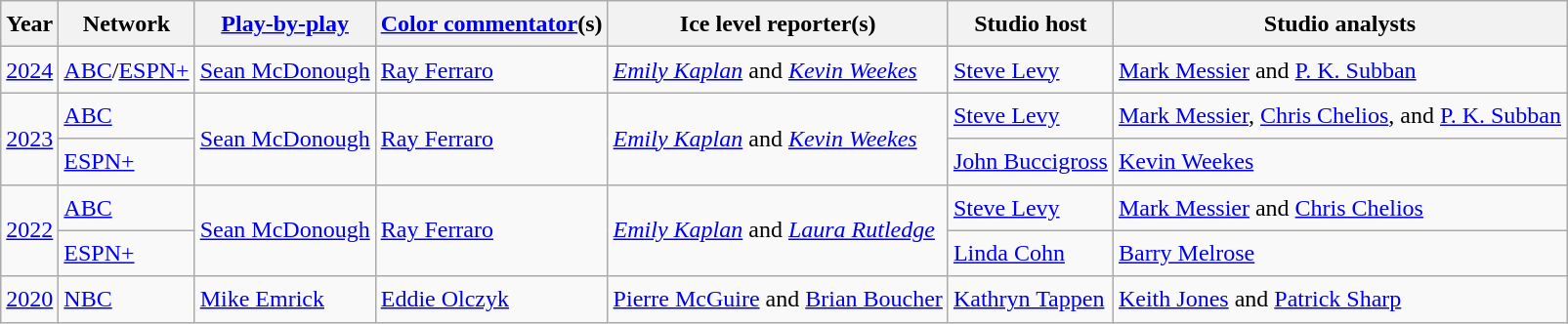<table class="wikitable sortable" style="font-size:1.00em; line-height:1.5em;">
<tr>
<th>Year</th>
<th>Network</th>
<th><a href='#'>Play-by-play</a></th>
<th><a href='#'>Color commentator</a>(s)</th>
<th>Ice level reporter(s)</th>
<th>Studio host</th>
<th>Studio analysts</th>
</tr>
<tr>
<td><a href='#'>2024</a></td>
<td><a href='#'>ABC</a>/<a href='#'>ESPN+</a></td>
<td><a href='#'>Sean McDonough</a></td>
<td><a href='#'>Ray Ferraro</a></td>
<td><em><a href='#'>Emily Kaplan</a></em> and <em><a href='#'>Kevin Weekes</a></em></td>
<td><a href='#'>Steve Levy</a></td>
<td><a href='#'>Mark Messier</a> and <a href='#'>P. K. Subban</a></td>
</tr>
<tr>
<td rowspan=2><a href='#'>2023</a></td>
<td><a href='#'>ABC</a></td>
<td rowspan=2><a href='#'>Sean McDonough</a></td>
<td rowspan=2><a href='#'>Ray Ferraro</a></td>
<td rowspan=2><em><a href='#'>Emily Kaplan</a></em> and <em><a href='#'>Kevin Weekes</a></em></td>
<td><a href='#'>Steve Levy</a></td>
<td><a href='#'>Mark Messier</a>, <a href='#'>Chris Chelios</a>, and <a href='#'>P. K. Subban</a></td>
</tr>
<tr>
<td><a href='#'>ESPN+</a></td>
<td><a href='#'>John Buccigross</a></td>
<td><a href='#'>Kevin Weekes</a></td>
</tr>
<tr>
<td rowspan=2><a href='#'>2022</a></td>
<td><a href='#'>ABC</a></td>
<td rowspan=2><a href='#'>Sean McDonough</a></td>
<td rowspan=2><a href='#'>Ray Ferraro</a></td>
<td rowspan=2><em><a href='#'>Emily Kaplan</a></em> and <em><a href='#'>Laura Rutledge</a></em></td>
<td><a href='#'>Steve Levy</a></td>
<td><a href='#'>Mark Messier</a> and <a href='#'>Chris Chelios</a></td>
</tr>
<tr>
<td><a href='#'>ESPN+</a></td>
<td><a href='#'>Linda Cohn</a></td>
<td><a href='#'>Barry Melrose</a></td>
</tr>
<tr>
<td><a href='#'>2020</a></td>
<td><a href='#'>NBC</a></td>
<td><a href='#'>Mike Emrick</a></td>
<td><a href='#'>Eddie Olczyk</a></td>
<td><a href='#'>Pierre McGuire</a> and <a href='#'>Brian Boucher</a></td>
<td><a href='#'>Kathryn Tappen</a></td>
<td><a href='#'>Keith Jones</a> and <a href='#'>Patrick Sharp</a></td>
</tr>
</table>
